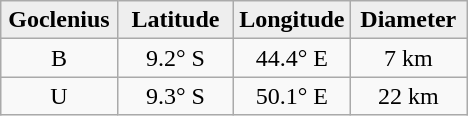<table class="wikitable">
<tr>
<th width="25%" style="background:#eeeeee;">Goclenius</th>
<th width="25%" style="background:#eeeeee;">Latitude</th>
<th width="25%" style="background:#eeeeee;">Longitude</th>
<th width="25%" style="background:#eeeeee;">Diameter</th>
</tr>
<tr>
<td align="center">B</td>
<td align="center">9.2° S</td>
<td align="center">44.4° E</td>
<td align="center">7 km</td>
</tr>
<tr>
<td align="center">U</td>
<td align="center">9.3° S</td>
<td align="center">50.1° E</td>
<td align="center">22 km</td>
</tr>
</table>
